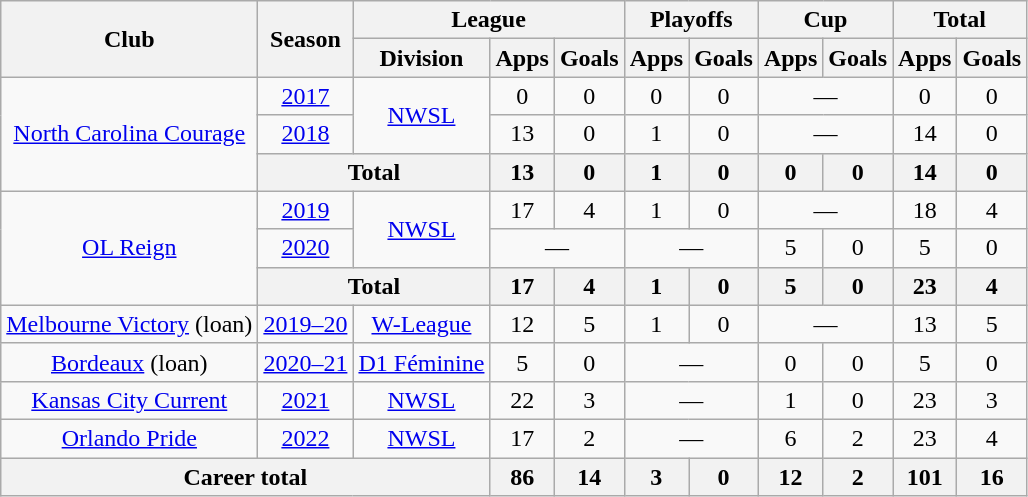<table class="wikitable" style="text-align: center;">
<tr>
<th rowspan="2">Club</th>
<th rowspan="2">Season</th>
<th colspan="3">League</th>
<th colspan="2">Playoffs</th>
<th colspan="2">Cup</th>
<th colspan="2">Total</th>
</tr>
<tr>
<th>Division</th>
<th>Apps</th>
<th>Goals</th>
<th>Apps</th>
<th>Goals</th>
<th>Apps</th>
<th>Goals</th>
<th>Apps</th>
<th>Goals</th>
</tr>
<tr>
<td rowspan="3"><a href='#'>North Carolina Courage</a></td>
<td><a href='#'>2017</a></td>
<td rowspan="2"><a href='#'>NWSL</a></td>
<td>0</td>
<td>0</td>
<td>0</td>
<td>0</td>
<td colspan="2">—</td>
<td>0</td>
<td>0</td>
</tr>
<tr>
<td><a href='#'>2018</a></td>
<td>13</td>
<td>0</td>
<td>1</td>
<td>0</td>
<td colspan="2">—</td>
<td>14</td>
<td>0</td>
</tr>
<tr>
<th colspan="2">Total</th>
<th>13</th>
<th>0</th>
<th>1</th>
<th>0</th>
<th>0</th>
<th>0</th>
<th>14</th>
<th>0</th>
</tr>
<tr>
<td rowspan="3"><a href='#'>OL Reign</a></td>
<td><a href='#'>2019</a></td>
<td rowspan="2"><a href='#'>NWSL</a></td>
<td>17</td>
<td>4</td>
<td>1</td>
<td>0</td>
<td colspan="2">—</td>
<td>18</td>
<td>4</td>
</tr>
<tr>
<td><a href='#'>2020</a></td>
<td colspan="2">—</td>
<td colspan="2">—</td>
<td>5</td>
<td>0</td>
<td>5</td>
<td>0</td>
</tr>
<tr>
<th colspan="2">Total</th>
<th>17</th>
<th>4</th>
<th>1</th>
<th>0</th>
<th>5</th>
<th>0</th>
<th>23</th>
<th>4</th>
</tr>
<tr>
<td><a href='#'>Melbourne Victory</a> (loan)</td>
<td><a href='#'>2019–20</a></td>
<td><a href='#'>W-League</a></td>
<td>12</td>
<td>5</td>
<td>1</td>
<td>0</td>
<td colspan="2">—</td>
<td>13</td>
<td>5</td>
</tr>
<tr>
<td><a href='#'>Bordeaux</a> (loan)</td>
<td><a href='#'>2020–21</a></td>
<td><a href='#'>D1 Féminine</a></td>
<td>5</td>
<td>0</td>
<td colspan="2">—</td>
<td>0</td>
<td>0</td>
<td>5</td>
<td>0</td>
</tr>
<tr>
<td><a href='#'>Kansas City Current</a></td>
<td><a href='#'>2021</a></td>
<td><a href='#'>NWSL</a></td>
<td>22</td>
<td>3</td>
<td colspan="2">—</td>
<td>1</td>
<td>0</td>
<td>23</td>
<td>3</td>
</tr>
<tr>
<td><a href='#'>Orlando Pride</a></td>
<td><a href='#'>2022</a></td>
<td><a href='#'>NWSL</a></td>
<td>17</td>
<td>2</td>
<td colspan="2">—</td>
<td>6</td>
<td>2</td>
<td>23</td>
<td>4</td>
</tr>
<tr>
<th colspan="3">Career total</th>
<th>86</th>
<th>14</th>
<th>3</th>
<th>0</th>
<th>12</th>
<th>2</th>
<th>101</th>
<th>16</th>
</tr>
</table>
